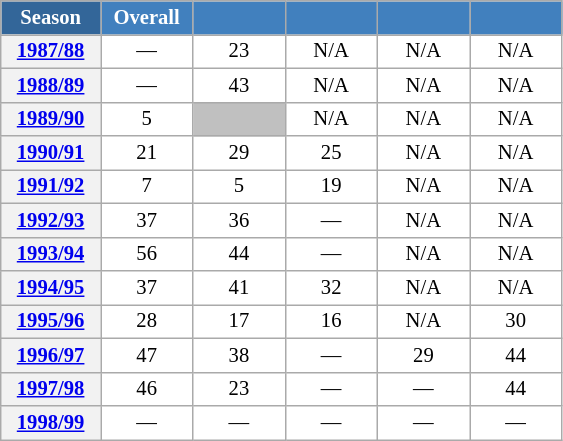<table class="wikitable" style="font-size:86%; text-align:center; border:grey solid 1px; border-collapse:collapse; background:#ffffff;">
<tr>
<th style="background-color:#369; color:white; width:60px;"> Season </th>
<th style="background-color:#4180be; color:white; width:55px;">Overall</th>
<th style="background-color:#4180be; color:white; width:55px;"></th>
<th style="background-color:#4180be; color:white; width:55px;"></th>
<th style="background-color:#4180be; color:white; width:55px;"></th>
<th style="background-color:#4180be; color:white; width:55px;"></th>
</tr>
<tr>
<th scope=row align=center><a href='#'>1987/88</a></th>
<td align=center>—</td>
<td align=center>23</td>
<td align=center>N/A</td>
<td align=center>N/A</td>
<td align=center>N/A</td>
</tr>
<tr>
<th scope=row align=center><a href='#'>1988/89</a></th>
<td align=center>—</td>
<td align=center>43</td>
<td align=center>N/A</td>
<td align=center>N/A</td>
<td align=center>N/A</td>
</tr>
<tr>
<th scope=row align=center><a href='#'>1989/90</a></th>
<td align=center>5</td>
<td align=center bgcolor=silver></td>
<td align=center>N/A</td>
<td align=center>N/A</td>
<td align=center>N/A</td>
</tr>
<tr>
<th scope=row align=center><a href='#'>1990/91</a></th>
<td align=center>21</td>
<td align=center>29</td>
<td align=center>25</td>
<td align=center>N/A</td>
<td align=center>N/A</td>
</tr>
<tr>
<th scope=row align=center><a href='#'>1991/92</a></th>
<td align=center>7</td>
<td align=center>5</td>
<td align=center>19</td>
<td align=center>N/A</td>
<td align=center>N/A</td>
</tr>
<tr>
<th scope=row align=center><a href='#'>1992/93</a></th>
<td align=center>37</td>
<td align=center>36</td>
<td align=center>—</td>
<td align=center>N/A</td>
<td align=center>N/A</td>
</tr>
<tr>
<th scope=row align=center><a href='#'>1993/94</a></th>
<td align=center>56</td>
<td align=center>44</td>
<td align=center>—</td>
<td align=center>N/A</td>
<td align=center>N/A</td>
</tr>
<tr>
<th scope=row align=center><a href='#'>1994/95</a></th>
<td align=center>37</td>
<td align=center>41</td>
<td align=center>32</td>
<td align=center>N/A</td>
<td align=center>N/A</td>
</tr>
<tr>
<th scope=row align=center><a href='#'>1995/96</a></th>
<td align=center>28</td>
<td align=center>17</td>
<td align=center>16</td>
<td align=center>N/A</td>
<td align=center>30</td>
</tr>
<tr>
<th scope=row align=center><a href='#'>1996/97</a></th>
<td align=center>47</td>
<td align=center>38</td>
<td align=center>—</td>
<td align=center>29</td>
<td align=center>44</td>
</tr>
<tr>
<th scope=row align=center><a href='#'>1997/98</a></th>
<td align=center>46</td>
<td align=center>23</td>
<td align=center>—</td>
<td align=center>—</td>
<td align=center>44</td>
</tr>
<tr>
<th scope=row align=center><a href='#'>1998/99</a></th>
<td align=center>—</td>
<td align=center>—</td>
<td align=center>—</td>
<td align=center>—</td>
<td align=center>—</td>
</tr>
</table>
